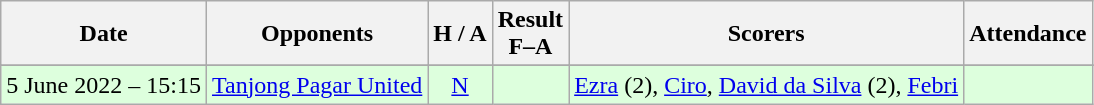<table class="wikitable" style="text-align:center">
<tr>
<th>Date</th>
<th>Opponents</th>
<th>H / A</th>
<th>Result<br>F–A</th>
<th>Scorers</th>
<th>Attendance</th>
</tr>
<tr>
</tr>
<tr style="background:#ddffdd">
<td>5 June 2022 – 15:15</td>
<td><a href='#'>Tanjong Pagar United</a></td>
<td><a href='#'>N</a></td>
<td></td>
<td><a href='#'>Ezra</a> (2), <a href='#'>Ciro</a>, <a href='#'>David da Silva</a> (2), <a href='#'>Febri</a></td>
<td></td>
</tr>
</table>
